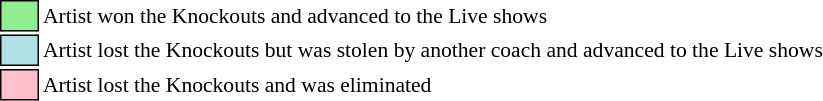<table class="toccolours" style="font-size: 90%; white-space: nowrap;">
<tr>
<td style="background:lightgreen; border:1px solid black;">      </td>
<td>Artist won the Knockouts and advanced to the Live shows</td>
</tr>
<tr>
<td style="background:#b0e0e6; border:1px solid black;">      </td>
<td>Artist lost the Knockouts but was stolen by another coach and advanced to the Live shows</td>
</tr>
<tr>
<td style="background:pink; border:1px solid black;">      </td>
<td>Artist lost the Knockouts and was eliminated</td>
</tr>
</table>
